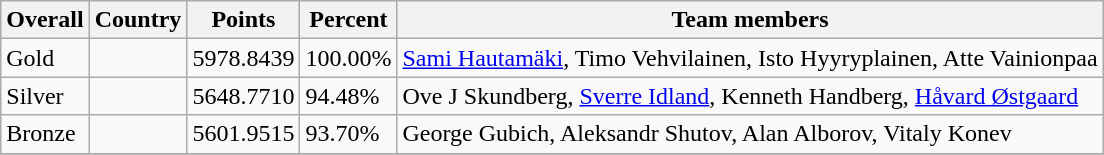<table class="wikitable sortable" style="text-align: left;">
<tr>
<th>Overall</th>
<th>Country</th>
<th>Points</th>
<th>Percent</th>
<th>Team members</th>
</tr>
<tr>
<td> Gold</td>
<td></td>
<td>5978.8439</td>
<td>100.00%</td>
<td><a href='#'>Sami Hautamäki</a>, Timo Vehvilainen, Isto Hyyryplainen, Atte Vainionpaa</td>
</tr>
<tr>
<td> Silver</td>
<td></td>
<td>5648.7710</td>
<td>94.48%</td>
<td>Ove J Skundberg, <a href='#'>Sverre Idland</a>, Kenneth Handberg, <a href='#'>Håvard Østgaard</a></td>
</tr>
<tr>
<td> Bronze</td>
<td></td>
<td>5601.9515</td>
<td>93.70%</td>
<td>George Gubich, Aleksandr Shutov, Alan Alborov, Vitaly Konev</td>
</tr>
<tr>
</tr>
</table>
